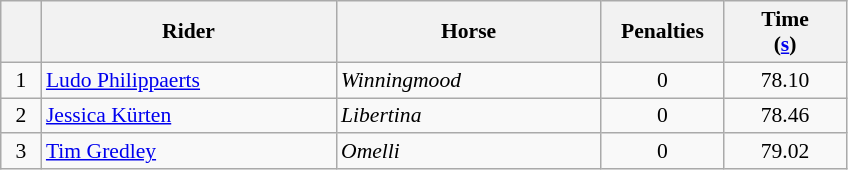<table class="wikitable" style="font-size: 90%">
<tr>
<th width=20></th>
<th width=190>Rider</th>
<th width=170>Horse</th>
<th width=75>Penalties</th>
<th width=75>Time<br>(<a href='#'>s</a>)</th>
</tr>
<tr>
<td align=center>1</td>
<td> <a href='#'>Ludo Philippaerts</a></td>
<td><em>Winningmood</em></td>
<td align=center>0</td>
<td align=center>78.10</td>
</tr>
<tr>
<td align=center>2</td>
<td> <a href='#'>Jessica Kürten</a></td>
<td><em>Libertina</em></td>
<td align=center>0</td>
<td align=center>78.46</td>
</tr>
<tr>
<td align=center>3</td>
<td> <a href='#'>Tim Gredley</a></td>
<td><em>Omelli</em></td>
<td align=center>0</td>
<td align=center>79.02</td>
</tr>
</table>
